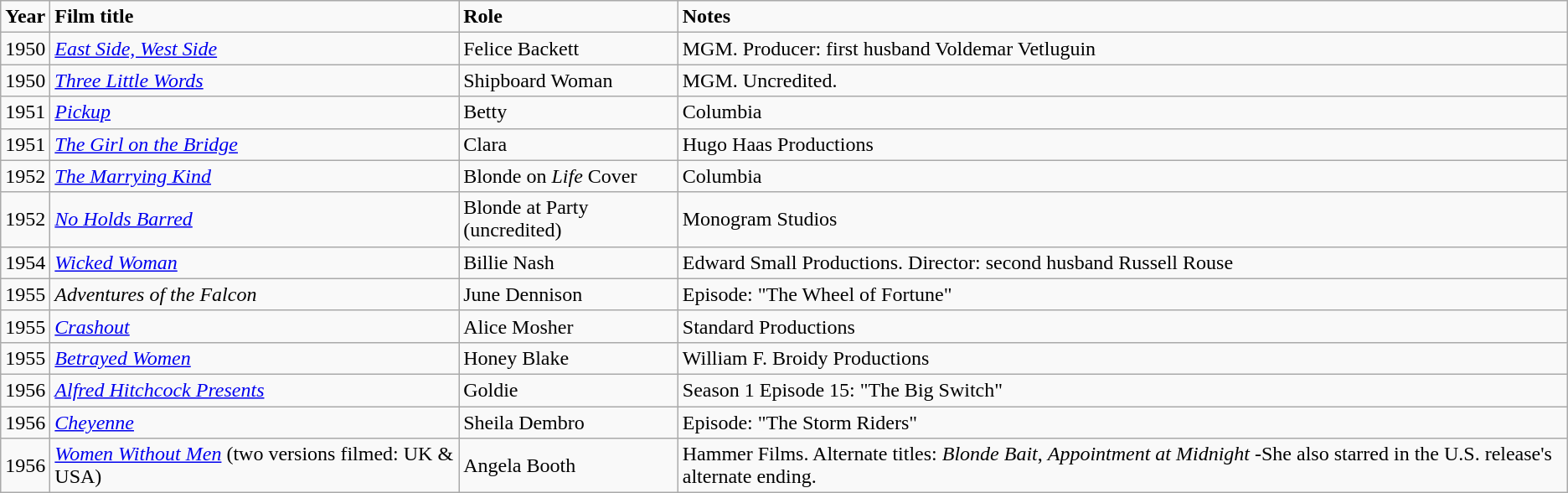<table class="wikitable">
<tr>
<td><strong>Year</strong></td>
<td><strong>Film title</strong></td>
<td><strong>Role</strong></td>
<td><strong>Notes</strong></td>
</tr>
<tr>
<td>1950</td>
<td><em><a href='#'>East Side, West Side</a></em></td>
<td>Felice Backett</td>
<td>MGM. Producer: first husband Voldemar Vetluguin</td>
</tr>
<tr>
<td>1950</td>
<td><em><a href='#'>Three Little Words</a></em></td>
<td>Shipboard Woman</td>
<td>MGM. Uncredited.</td>
</tr>
<tr>
<td>1951</td>
<td><em><a href='#'>Pickup</a></em></td>
<td>Betty</td>
<td>Columbia</td>
</tr>
<tr>
<td>1951</td>
<td><em><a href='#'>The Girl on the Bridge</a></em></td>
<td>Clara</td>
<td>Hugo Haas Productions</td>
</tr>
<tr>
<td>1952</td>
<td><em><a href='#'>The Marrying Kind</a></em></td>
<td>Blonde on <em>Life</em> Cover</td>
<td>Columbia</td>
</tr>
<tr>
<td>1952</td>
<td><em><a href='#'>No Holds Barred</a></em></td>
<td>Blonde at Party (uncredited)</td>
<td>Monogram Studios</td>
</tr>
<tr>
<td>1954</td>
<td><em><a href='#'>Wicked Woman</a></em></td>
<td>Billie Nash</td>
<td>Edward Small Productions. Director: second husband Russell Rouse</td>
</tr>
<tr>
<td>1955</td>
<td><em>Adventures of the Falcon</em></td>
<td>June Dennison</td>
<td>Episode: "The Wheel of Fortune"</td>
</tr>
<tr>
<td>1955</td>
<td><em><a href='#'>Crashout</a></em></td>
<td>Alice Mosher</td>
<td>Standard Productions</td>
</tr>
<tr>
<td>1955</td>
<td><em><a href='#'>Betrayed Women</a></em></td>
<td>Honey Blake</td>
<td>William F. Broidy Productions</td>
</tr>
<tr>
<td>1956</td>
<td><em><a href='#'>Alfred Hitchcock Presents</a></em></td>
<td>Goldie</td>
<td>Season 1 Episode 15: "The Big Switch"</td>
</tr>
<tr>
<td>1956</td>
<td><em><a href='#'>Cheyenne</a></em></td>
<td>Sheila Dembro</td>
<td>Episode: "The Storm Riders"</td>
</tr>
<tr>
<td>1956</td>
<td><em><a href='#'>Women Without Men</a></em> (two versions filmed: UK & USA)</td>
<td>Angela Booth</td>
<td>Hammer Films. Alternate titles: <em>Blonde Bait</em>, <em>Appointment at Midnight</em> -She also starred in the U.S. release's alternate ending.</td>
</tr>
</table>
